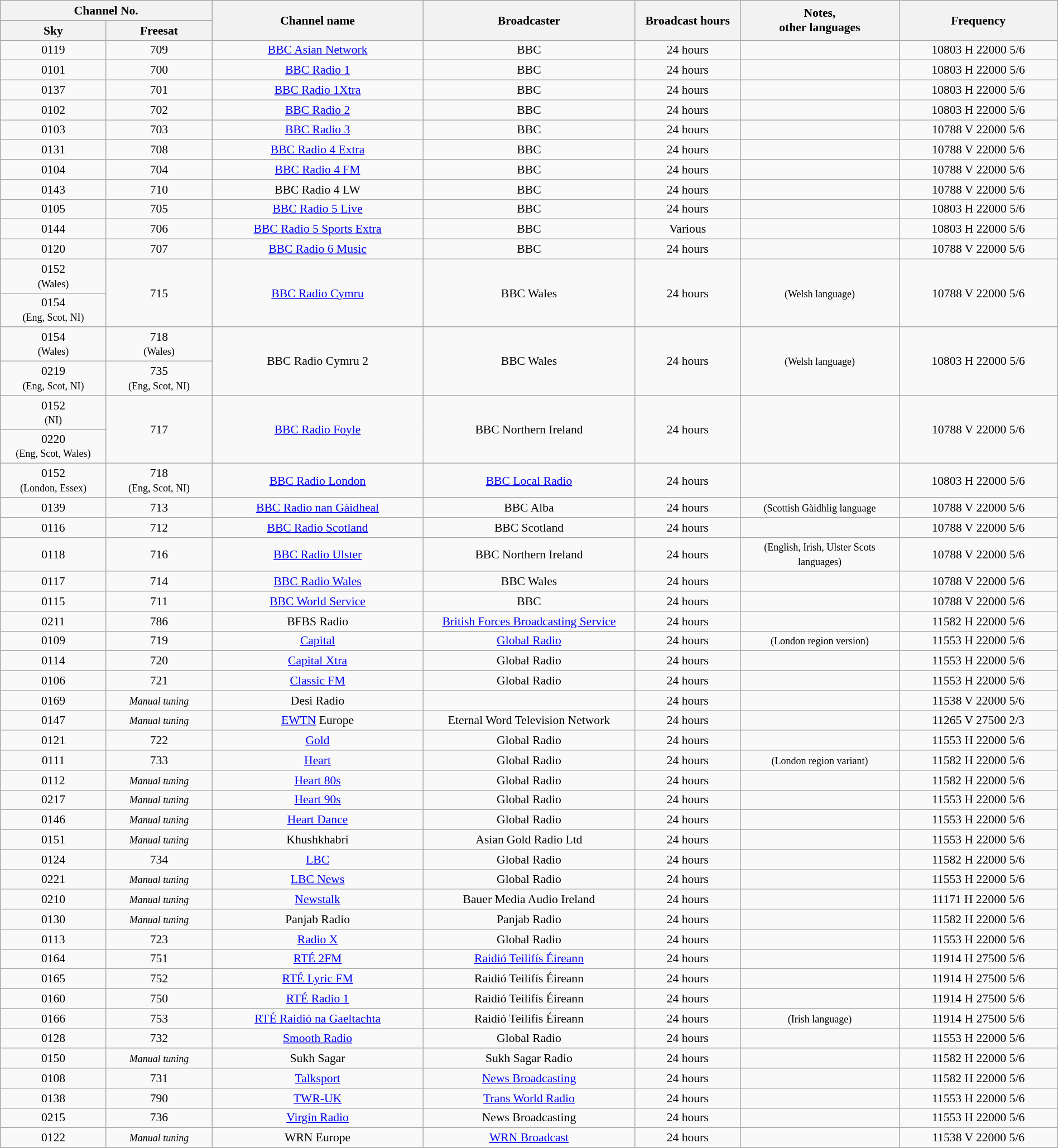<table class="wikitable sortable"  style="font-size:90%; text-align:center; width:100%;">
<tr>
<th colspan=2>Channel No.</th>
<th width="20%" rowspan=2>Channel name</th>
<th width="20%" rowspan=2>Broadcaster</th>
<th width="10%" rowspan=2>Broadcast hours</th>
<th width="15%" rowspan=2>Notes, <br>other languages</th>
<th width="15%" rowspan=2>Frequency</th>
</tr>
<tr>
<th width="10%">Sky</th>
<th width="10%">Freesat</th>
</tr>
<tr>
<td>0119</td>
<td>709</td>
<td><a href='#'>BBC Asian Network</a></td>
<td>BBC</td>
<td>24 hours</td>
<td></td>
<td>10803 H 22000 5/6</td>
</tr>
<tr>
<td>0101</td>
<td>700</td>
<td><a href='#'>BBC Radio 1</a></td>
<td>BBC</td>
<td>24 hours</td>
<td></td>
<td>10803 H 22000 5/6</td>
</tr>
<tr>
<td>0137</td>
<td>701</td>
<td><a href='#'>BBC Radio 1Xtra</a></td>
<td>BBC</td>
<td>24 hours</td>
<td></td>
<td>10803 H 22000 5/6</td>
</tr>
<tr>
<td>0102</td>
<td>702</td>
<td><a href='#'>BBC Radio 2</a></td>
<td>BBC</td>
<td>24 hours</td>
<td></td>
<td>10803 H 22000 5/6</td>
</tr>
<tr>
<td>0103</td>
<td>703</td>
<td><a href='#'>BBC Radio 3</a></td>
<td>BBC</td>
<td>24 hours</td>
<td></td>
<td>10788 V 22000 5/6</td>
</tr>
<tr>
<td>0131</td>
<td>708</td>
<td><a href='#'>BBC Radio 4 Extra</a></td>
<td>BBC</td>
<td>24 hours</td>
<td></td>
<td>10788 V 22000 5/6</td>
</tr>
<tr>
<td>0104</td>
<td>704</td>
<td><a href='#'>BBC Radio 4 FM</a></td>
<td>BBC</td>
<td>24 hours</td>
<td></td>
<td>10788 V 22000 5/6</td>
</tr>
<tr>
<td>0143</td>
<td>710</td>
<td>BBC Radio 4 LW</td>
<td>BBC</td>
<td>24 hours</td>
<td></td>
<td>10788 V 22000 5/6</td>
</tr>
<tr>
<td>0105</td>
<td>705</td>
<td><a href='#'>BBC Radio 5 Live</a></td>
<td>BBC</td>
<td>24 hours</td>
<td></td>
<td>10803 H 22000 5/6</td>
</tr>
<tr>
<td>0144</td>
<td>706</td>
<td><a href='#'>BBC Radio 5 Sports Extra</a></td>
<td>BBC</td>
<td>Various</td>
<td></td>
<td>10803 H 22000 5/6</td>
</tr>
<tr>
<td>0120</td>
<td>707</td>
<td><a href='#'>BBC Radio 6 Music</a></td>
<td>BBC</td>
<td>24 hours</td>
<td></td>
<td>10788 V 22000 5/6</td>
</tr>
<tr>
<td>0152<br><small>(Wales)</small></td>
<td rowspan="2">715</td>
<td rowspan="2"><a href='#'>BBC Radio Cymru</a></td>
<td rowspan="2">BBC Wales</td>
<td rowspan="2">24 hours</td>
<td rowspan="2"><small>(Welsh language)</small></td>
<td rowspan="2">10788 V 22000 5/6</td>
</tr>
<tr>
<td>0154<br><small>(Eng, Scot, NI)</small></td>
</tr>
<tr>
<td>0154<br><small>(Wales)</small></td>
<td>718<br><small>(Wales)</small></td>
<td rowspan="2">BBC Radio Cymru 2</td>
<td rowspan="2">BBC Wales</td>
<td rowspan="2">24 hours</td>
<td rowspan="2"><small>(Welsh language)</small></td>
<td rowspan="2">10803 H 22000 5/6</td>
</tr>
<tr>
<td>0219<br><small>(Eng, Scot, NI)</small></td>
<td>735<br><small>(Eng, Scot, NI)</small></td>
</tr>
<tr>
<td>0152<br><small>(NI)</small></td>
<td rowspan="2">717</td>
<td rowspan="2"><a href='#'>BBC Radio Foyle</a></td>
<td rowspan="2">BBC Northern Ireland</td>
<td rowspan="2">24 hours</td>
<td rowspan="2"></td>
<td rowspan="2">10788 V 22000 5/6</td>
</tr>
<tr>
<td>0220<br><small>(Eng, Scot, Wales)</small></td>
</tr>
<tr>
<td>0152<br><small>(London, Essex)</small></td>
<td>718<br><small>(Eng, Scot, NI)</small></td>
<td><a href='#'>BBC Radio London</a></td>
<td><a href='#'>BBC Local Radio</a></td>
<td>24 hours</td>
<td></td>
<td>10803 H 22000 5/6</td>
</tr>
<tr>
<td>0139</td>
<td>713</td>
<td><a href='#'>BBC Radio nan Gàidheal</a></td>
<td>BBC Alba</td>
<td>24 hours</td>
<td><small>(Scottish Gàidhlig language</small></td>
<td>10788 V 22000 5/6</td>
</tr>
<tr>
<td>0116</td>
<td>712</td>
<td><a href='#'>BBC Radio Scotland</a></td>
<td>BBC Scotland</td>
<td>24 hours</td>
<td></td>
<td>10788 V 22000 5/6</td>
</tr>
<tr>
<td>0118</td>
<td>716</td>
<td><a href='#'>BBC Radio Ulster</a></td>
<td>BBC Northern Ireland</td>
<td>24 hours</td>
<td><small>(English, Irish, Ulster Scots languages)</small></td>
<td>10788 V 22000 5/6</td>
</tr>
<tr>
<td>0117</td>
<td>714</td>
<td><a href='#'>BBC Radio Wales</a></td>
<td>BBC Wales</td>
<td>24 hours</td>
<td></td>
<td>10788 V 22000 5/6</td>
</tr>
<tr>
<td>0115</td>
<td>711</td>
<td><a href='#'>BBC World Service</a></td>
<td>BBC</td>
<td>24 hours</td>
<td></td>
<td>10788 V 22000 5/6</td>
</tr>
<tr>
<td>0211</td>
<td>786</td>
<td>BFBS Radio</td>
<td><a href='#'>British Forces Broadcasting Service</a></td>
<td>24 hours</td>
<td></td>
<td>11582 H 22000 5/6</td>
</tr>
<tr>
<td>0109</td>
<td>719</td>
<td><a href='#'>Capital</a></td>
<td><a href='#'>Global Radio</a></td>
<td>24 hours</td>
<td><small>(London region version)</small></td>
<td>11553 H 22000 5/6</td>
</tr>
<tr>
<td>0114</td>
<td>720</td>
<td><a href='#'>Capital Xtra</a></td>
<td>Global Radio</td>
<td>24 hours</td>
<td></td>
<td>11553 H 22000 5/6</td>
</tr>
<tr>
<td>0106</td>
<td>721</td>
<td><a href='#'>Classic FM</a></td>
<td>Global Radio</td>
<td>24 hours</td>
<td></td>
<td>11553 H 22000 5/6</td>
</tr>
<tr>
<td>0169</td>
<td><small><em>Manual tuning</em></small></td>
<td>Desi Radio</td>
<td></td>
<td>24 hours</td>
<td></td>
<td>11538 V 22000 5/6</td>
</tr>
<tr>
<td>0147</td>
<td><small><em>Manual tuning</em></small></td>
<td><a href='#'>EWTN</a> Europe</td>
<td>Eternal Word Television Network</td>
<td>24 hours</td>
<td></td>
<td>11265 V 27500 2/3</td>
</tr>
<tr>
<td>0121</td>
<td>722</td>
<td><a href='#'>Gold</a></td>
<td>Global Radio</td>
<td>24 hours</td>
<td></td>
<td>11553 H 22000 5/6</td>
</tr>
<tr>
<td>0111</td>
<td>733</td>
<td><a href='#'>Heart</a></td>
<td>Global Radio</td>
<td>24 hours</td>
<td><small>(London region variant)</small></td>
<td>11582 H 22000 5/6</td>
</tr>
<tr>
<td>0112</td>
<td><small><em>Manual tuning</em></small></td>
<td><a href='#'>Heart 80s</a></td>
<td>Global Radio</td>
<td>24 hours</td>
<td></td>
<td>11582 H 22000 5/6</td>
</tr>
<tr>
<td>0217</td>
<td><small><em>Manual tuning</em></small></td>
<td><a href='#'>Heart 90s</a></td>
<td>Global Radio</td>
<td>24 hours</td>
<td></td>
<td>11553 H 22000 5/6</td>
</tr>
<tr>
<td>0146</td>
<td><small><em>Manual tuning</em></small></td>
<td><a href='#'>Heart Dance</a></td>
<td>Global Radio</td>
<td>24 hours</td>
<td></td>
<td>11553 H 22000 5/6</td>
</tr>
<tr>
<td>0151</td>
<td><small><em>Manual tuning</em></small></td>
<td>Khushkhabri</td>
<td>Asian Gold Radio Ltd</td>
<td>24 hours</td>
<td></td>
<td>11553 H 22000 5/6</td>
</tr>
<tr>
<td>0124</td>
<td>734</td>
<td><a href='#'>LBC</a></td>
<td>Global Radio</td>
<td>24 hours</td>
<td></td>
<td>11582 H 22000 5/6</td>
</tr>
<tr>
<td>0221</td>
<td><small><em>Manual tuning</em></small></td>
<td><a href='#'>LBC News</a></td>
<td>Global Radio</td>
<td>24 hours</td>
<td></td>
<td>11553 H 22000 5/6</td>
</tr>
<tr>
<td>0210</td>
<td><small><em>Manual tuning</em></small></td>
<td><a href='#'>Newstalk</a></td>
<td>Bauer Media Audio Ireland</td>
<td>24 hours</td>
<td></td>
<td>11171 H 22000 5/6</td>
</tr>
<tr>
<td>0130</td>
<td><small><em>Manual tuning</em></small></td>
<td>Panjab Radio</td>
<td>Panjab Radio</td>
<td>24 hours</td>
<td></td>
<td>11582 H 22000 5/6</td>
</tr>
<tr>
<td>0113</td>
<td>723</td>
<td><a href='#'>Radio X</a></td>
<td>Global Radio</td>
<td>24 hours</td>
<td></td>
<td>11553 H 22000 5/6</td>
</tr>
<tr>
<td>0164</td>
<td>751</td>
<td><a href='#'>RTÉ 2FM</a></td>
<td><a href='#'>Raidió Teilifís Éireann</a></td>
<td>24 hours</td>
<td></td>
<td>11914 H 27500 5/6</td>
</tr>
<tr>
<td>0165</td>
<td>752</td>
<td><a href='#'>RTÉ Lyric FM</a></td>
<td>Raidió Teilifís Éireann</td>
<td>24 hours</td>
<td></td>
<td>11914 H 27500 5/6</td>
</tr>
<tr>
<td>0160</td>
<td>750</td>
<td><a href='#'>RTÉ Radio 1</a></td>
<td>Raidió Teilifís Éireann</td>
<td>24 hours</td>
<td></td>
<td>11914 H 27500 5/6</td>
</tr>
<tr>
<td>0166</td>
<td>753</td>
<td><a href='#'>RTÉ Raidió na Gaeltachta</a></td>
<td>Raidió Teilifís Éireann</td>
<td>24 hours</td>
<td><small>(Irish language)</small></td>
<td>11914 H 27500 5/6</td>
</tr>
<tr>
<td>0128</td>
<td>732</td>
<td><a href='#'>Smooth Radio</a></td>
<td>Global Radio</td>
<td>24 hours</td>
<td></td>
<td>11553 H 22000 5/6</td>
</tr>
<tr>
<td>0150</td>
<td><small><em>Manual tuning</em></small></td>
<td>Sukh Sagar</td>
<td>Sukh Sagar Radio</td>
<td>24 hours</td>
<td></td>
<td>11582 H 22000 5/6</td>
</tr>
<tr>
<td>0108</td>
<td>731</td>
<td><a href='#'>Talksport</a></td>
<td><a href='#'>News Broadcasting</a></td>
<td>24 hours</td>
<td></td>
<td>11582 H 22000 5/6</td>
</tr>
<tr>
<td>0138</td>
<td>790</td>
<td><a href='#'>TWR-UK</a></td>
<td><a href='#'>Trans World Radio</a></td>
<td>24 hours</td>
<td></td>
<td>11553 H 22000 5/6</td>
</tr>
<tr>
<td>0215</td>
<td>736</td>
<td><a href='#'>Virgin Radio</a></td>
<td>News Broadcasting</td>
<td>24 hours</td>
<td></td>
<td>11553 H 22000 5/6</td>
</tr>
<tr>
<td>0122</td>
<td><small><em>Manual tuning</em></small></td>
<td>WRN Europe</td>
<td><a href='#'>WRN Broadcast</a></td>
<td>24 hours</td>
<td></td>
<td>11538 V 22000 5/6</td>
</tr>
</table>
